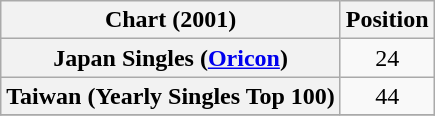<table class="wikitable plainrowheaders" style="text-align:center">
<tr>
<th>Chart (2001)</th>
<th>Position</th>
</tr>
<tr>
<th scope="row">Japan Singles (<a href='#'>Oricon</a>)</th>
<td>24</td>
</tr>
<tr>
<th scope="row">Taiwan (Yearly Singles Top 100)</th>
<td style="text-align:center;">44</td>
</tr>
<tr>
</tr>
</table>
